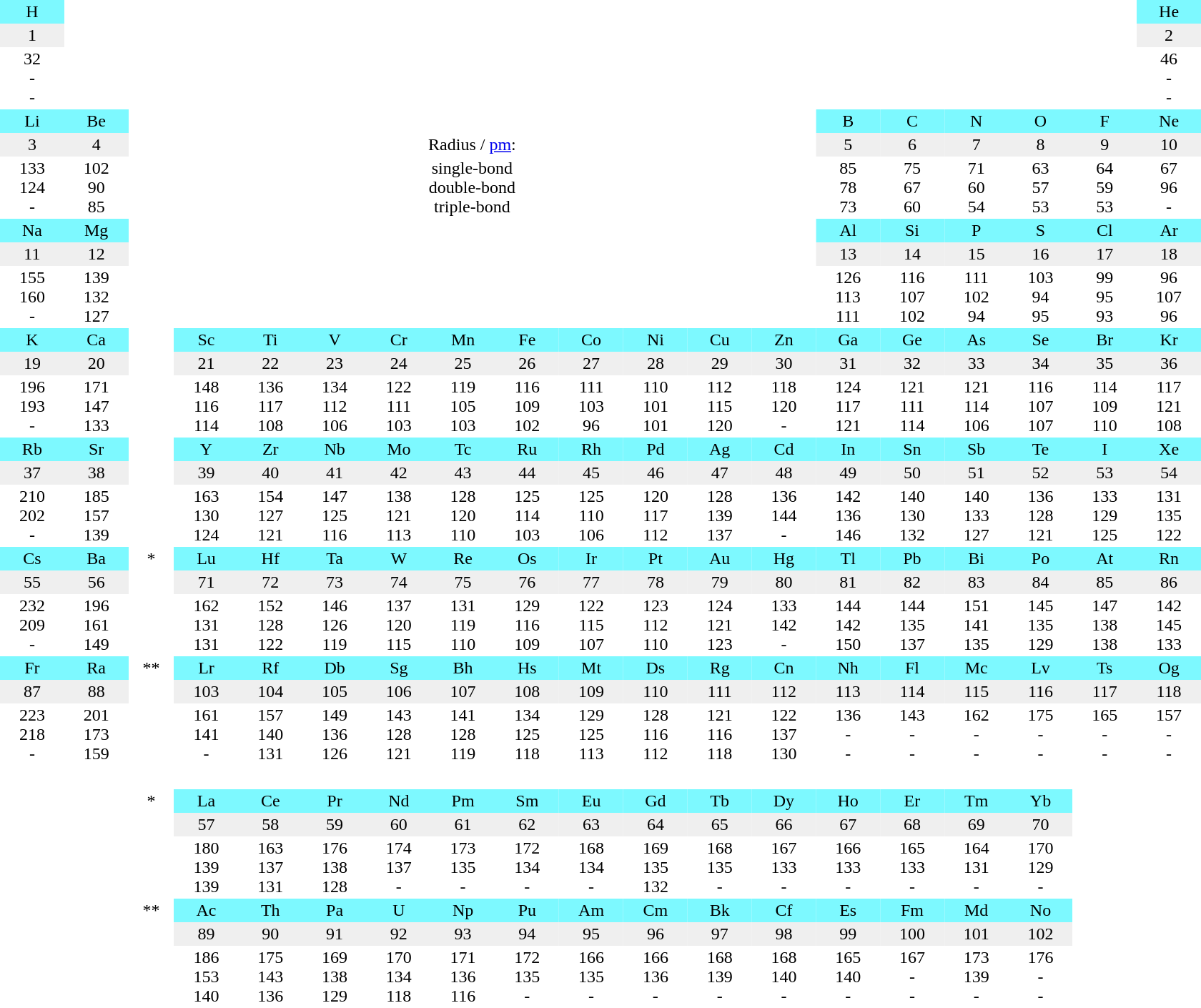<table style="text-align: center; border: none; min-width:70em" cellpadding="2" cellspacing="0">
<tr style="background: #7DF9FF;">
<td>H</td>
<td colspan="17" style="background: #ffffff;"> </td>
<td>He</td>
</tr>
<tr style="background: #efefef;">
<td>1</td>
<td colspan="17" style="background: #ffffff;"> </td>
<td>2</td>
</tr>
<tr>
<td>32<br>-<br>-</td>
<td colspan="17"> </td>
<td>46<br>-<br>-</td>
</tr>
<tr style="background: #7DF9FF;">
<td>Li</td>
<td>Be</td>
<td colspan="11" style="background: #ffffff;"> </td>
<td>B</td>
<td>C</td>
<td>N</td>
<td>O</td>
<td>F</td>
<td>Ne</td>
</tr>
<tr style="background: #efefef;">
<td>3</td>
<td>4</td>
<td colspan="11" style="background: #ffffff;">Radius / <a href='#'>pm</a>:</td>
<td>5</td>
<td>6</td>
<td>7</td>
<td>8</td>
<td>9</td>
<td>10</td>
</tr>
<tr valign="top">
<td>133<br>124<br>-</td>
<td>102<br>90<br>85</td>
<td colspan="11">single-bond<br>double-bond<br>triple-bond</td>
<td>85<br>78<br>73</td>
<td>75<br>67<br>60</td>
<td>71<br>60<br>54</td>
<td>63<br>57<br>53</td>
<td>64<br>59<br>53</td>
<td>67<br>96<br>-</td>
</tr>
<tr style="background: #7DF9FF;">
<td>Na</td>
<td>Mg</td>
<td colspan="11" style="background: #ffffff;"> </td>
<td>Al</td>
<td>Si</td>
<td>P</td>
<td>S</td>
<td>Cl</td>
<td>Ar</td>
</tr>
<tr style="background: #efefef;">
<td>11</td>
<td>12</td>
<td colspan="11" style="background: #ffffff;"> </td>
<td>13</td>
<td>14</td>
<td>15</td>
<td>16</td>
<td>17</td>
<td>18</td>
</tr>
<tr>
<td>155<br>160<br>-</td>
<td>139<br>132<br>127</td>
<td colspan="11"> </td>
<td>126<br>113<br>111</td>
<td>116<br>107<br>102</td>
<td>111<br>102<br>94</td>
<td>103<br>94<br>95</td>
<td>99<br>95<br>93</td>
<td>96<br>107<br>96</td>
</tr>
<tr style="background: #7DF9FF;">
<td>K</td>
<td>Ca</td>
<td style="background: #ffffff;"> </td>
<td>Sc</td>
<td>Ti</td>
<td>V</td>
<td>Cr</td>
<td>Mn</td>
<td>Fe</td>
<td>Co</td>
<td>Ni</td>
<td>Cu</td>
<td>Zn</td>
<td>Ga</td>
<td>Ge</td>
<td>As</td>
<td>Se</td>
<td>Br</td>
<td>Kr</td>
</tr>
<tr style="background: #efefef;">
<td>19</td>
<td>20</td>
<td style="background: #ffffff;"> </td>
<td>21</td>
<td>22</td>
<td>23</td>
<td>24</td>
<td>25</td>
<td>26</td>
<td>27</td>
<td>28</td>
<td>29</td>
<td>30</td>
<td>31</td>
<td>32</td>
<td>33</td>
<td>34</td>
<td>35</td>
<td>36</td>
</tr>
<tr valign="top">
<td>196<br>193<br>-</td>
<td>171<br>147<br>133</td>
<td style="background: #ffffff;"> </td>
<td>148<br>116<br>114</td>
<td>136<br>117<br>108</td>
<td>134<br>112<br>106</td>
<td>122<br>111<br>103</td>
<td>119<br>105<br>103</td>
<td>116<br>109<br>102</td>
<td>111<br>103<br>96</td>
<td>110<br>101<br>101</td>
<td>112<br>115<br>120</td>
<td>118<br>120<br>-</td>
<td>124<br>117<br>121</td>
<td>121<br>111<br>114</td>
<td>121<br>114<br>106</td>
<td>116<br>107<br>107</td>
<td>114<br>109<br>110</td>
<td>117<br>121<br>108</td>
</tr>
<tr style="background: #7DF9FF;">
<td>Rb</td>
<td>Sr</td>
<td style="background: #ffffff;"> </td>
<td>Y</td>
<td>Zr</td>
<td>Nb</td>
<td>Mo</td>
<td>Tc</td>
<td>Ru</td>
<td>Rh</td>
<td>Pd</td>
<td>Ag</td>
<td>Cd</td>
<td>In</td>
<td>Sn</td>
<td>Sb</td>
<td>Te</td>
<td>I</td>
<td>Xe</td>
</tr>
<tr style="background: #efefef;">
<td>37</td>
<td>38</td>
<td style="background: #ffffff;"> </td>
<td>39</td>
<td>40</td>
<td>41</td>
<td>42</td>
<td>43</td>
<td>44</td>
<td>45</td>
<td>46</td>
<td>47</td>
<td>48</td>
<td>49</td>
<td>50</td>
<td>51</td>
<td>52</td>
<td>53</td>
<td>54</td>
</tr>
<tr>
<td>210<br>202<br>-</td>
<td>185<br>157<br>139</td>
<td style="background: #ffffff;"> </td>
<td>163<br>130<br>124</td>
<td>154<br>127<br>121</td>
<td>147<br>125<br>116</td>
<td>138<br>121<br>113</td>
<td>128<br>120<br>110</td>
<td>125<br>114<br>103</td>
<td>125<br>110<br>106</td>
<td>120<br>117<br>112</td>
<td>128<br>139<br>137</td>
<td>136<br>144<br>-</td>
<td>142<br>136<br>146</td>
<td>140<br>130<br>132</td>
<td>140<br>133<br>127</td>
<td>136<br>128<br>121</td>
<td>133<br>129<br>125</td>
<td>131<br>135<br>122</td>
</tr>
<tr style="background: #7DF9FF;">
<td>Cs</td>
<td>Ba</td>
<td style="background: #ffffff;">*</td>
<td>Lu</td>
<td>Hf</td>
<td>Ta</td>
<td>W</td>
<td>Re</td>
<td>Os</td>
<td>Ir</td>
<td>Pt</td>
<td>Au</td>
<td>Hg</td>
<td>Tl</td>
<td>Pb</td>
<td>Bi</td>
<td>Po</td>
<td>At</td>
<td>Rn</td>
</tr>
<tr style="background: #efefef;">
<td>55</td>
<td>56</td>
<td style="background: #ffffff;"> </td>
<td>71</td>
<td>72</td>
<td>73</td>
<td>74</td>
<td>75</td>
<td>76</td>
<td>77</td>
<td>78</td>
<td>79</td>
<td>80</td>
<td>81</td>
<td>82</td>
<td>83</td>
<td>84</td>
<td>85</td>
<td>86</td>
</tr>
<tr>
<td>232<br>209<br>-</td>
<td>196<br>161<br>149</td>
<td> </td>
<td>162<br>131<br>131</td>
<td>152<br>128<br>122</td>
<td>146<br>126<br>119</td>
<td>137<br>120<br>115</td>
<td>131<br>119<br>110</td>
<td>129<br>116<br>109</td>
<td>122<br>115<br>107</td>
<td>123<br>112<br>110</td>
<td>124<br>121<br>123</td>
<td>133<br>142<br>-</td>
<td>144<br>142<br>150</td>
<td>144<br>135<br>137</td>
<td>151<br>141<br>135</td>
<td>145<br>135<br>129</td>
<td>147<br>138<br>138</td>
<td>142<br>145<br>133</td>
</tr>
<tr style="background: #7DF9FF;">
<td>Fr</td>
<td>Ra</td>
<td style="background: #ffffff;">**</td>
<td>Lr</td>
<td>Rf</td>
<td>Db</td>
<td>Sg</td>
<td>Bh</td>
<td>Hs</td>
<td>Mt</td>
<td>Ds</td>
<td>Rg</td>
<td>Cn</td>
<td>Nh</td>
<td>Fl</td>
<td>Mc</td>
<td>Lv</td>
<td>Ts</td>
<td>Og</td>
</tr>
<tr style="background: #efefef;">
<td>87</td>
<td>88</td>
<td style="background: #ffffff;"> </td>
<td>103</td>
<td>104</td>
<td>105</td>
<td>106</td>
<td>107</td>
<td>108</td>
<td>109</td>
<td>110</td>
<td>111</td>
<td>112</td>
<td>113</td>
<td>114</td>
<td>115</td>
<td>116</td>
<td>117</td>
<td>118</td>
</tr>
<tr>
<td>223<br>218<br>-</td>
<td>201<br>173<br>159</td>
<td> </td>
<td>161<br>141<br>-</td>
<td>157<br>140<br>131</td>
<td>149<br>136<br>126</td>
<td>143<br>128<br>121</td>
<td>141<br>128<br>119</td>
<td>134<br>125<br>118</td>
<td>129<br>125<br>113</td>
<td>128<br>116<br>112</td>
<td>121<br>116<br>118</td>
<td>122<br>137<br>130</td>
<td>136<br>-<br>-</td>
<td>143<br>-<br>-</td>
<td>162<br>-<br>-</td>
<td>175<br>-<br>-</td>
<td>165<br>-<br>-</td>
<td>157<br>-<br>-</td>
</tr>
<tr>
<td> </td>
</tr>
<tr style="background: #7DF9FF;">
<td colspan="2" style="background: #ffffff;"> </td>
<td style="background: #ffffff;">*</td>
<td>La</td>
<td>Ce</td>
<td>Pr</td>
<td>Nd</td>
<td>Pm</td>
<td>Sm</td>
<td>Eu</td>
<td>Gd</td>
<td>Tb</td>
<td>Dy</td>
<td>Ho</td>
<td>Er</td>
<td>Tm</td>
<td>Yb</td>
</tr>
<tr style="background: #efefef;">
<td colspan="3" style="background: #ffffff;"> </td>
<td>57</td>
<td>58</td>
<td>59</td>
<td>60</td>
<td>61</td>
<td>62</td>
<td>63</td>
<td>64</td>
<td>65</td>
<td>66</td>
<td>67</td>
<td>68</td>
<td>69</td>
<td>70</td>
</tr>
<tr valign="top">
<td colspan="3" style="background: #ffffff;"> </td>
<td>180<br>139<br>139</td>
<td>163<br>137<br>131</td>
<td>176<br>138<br>128</td>
<td>174<br>137<br>-</td>
<td>173<br>135<br>-</td>
<td>172<br>134<br>-</td>
<td>168<br>134<br>-</td>
<td>169<br>135<br>132</td>
<td>168<br>135<br>-</td>
<td>167<br>133<br>-</td>
<td>166<br>133<br>-</td>
<td>165<br>133<br>-</td>
<td>164<br>131<br>-</td>
<td>170<br>129<br>-</td>
</tr>
<tr style="background: #7DF9FF;">
<td colspan="2" style="background: #ffffff;"> </td>
<td style="background: #ffffff;">**</td>
<td>Ac</td>
<td>Th</td>
<td>Pa</td>
<td>U</td>
<td>Np</td>
<td>Pu</td>
<td>Am</td>
<td>Cm</td>
<td>Bk</td>
<td>Cf</td>
<td>Es</td>
<td>Fm</td>
<td>Md</td>
<td>No</td>
</tr>
<tr style="background: #efefef;">
<td colspan="3" style="background: #ffffff;"> </td>
<td>89</td>
<td>90</td>
<td>91</td>
<td>92</td>
<td>93</td>
<td>94</td>
<td>95</td>
<td>96</td>
<td>97</td>
<td>98</td>
<td>99</td>
<td>100</td>
<td>101</td>
<td>102</td>
</tr>
<tr valign="top">
<td colspan="3" style="background: #ffffff;"> </td>
<td>186<br>153<br>140</td>
<td>175<br>143<br>136</td>
<td>169<br>138<br>129</td>
<td>170<br>134<br>118</td>
<td>171<br>136<br>116</td>
<td>172<br>135<br>-</td>
<td>166<br>135<br>-</td>
<td>166<br>136<br>-</td>
<td>168<br>139<br>-</td>
<td>168<br>140<br>-</td>
<td>165<br>140<br>-</td>
<td>167<br>-<br>-</td>
<td>173<br>139<br>-</td>
<td>176<br>-<br>-</td>
</tr>
</table>
